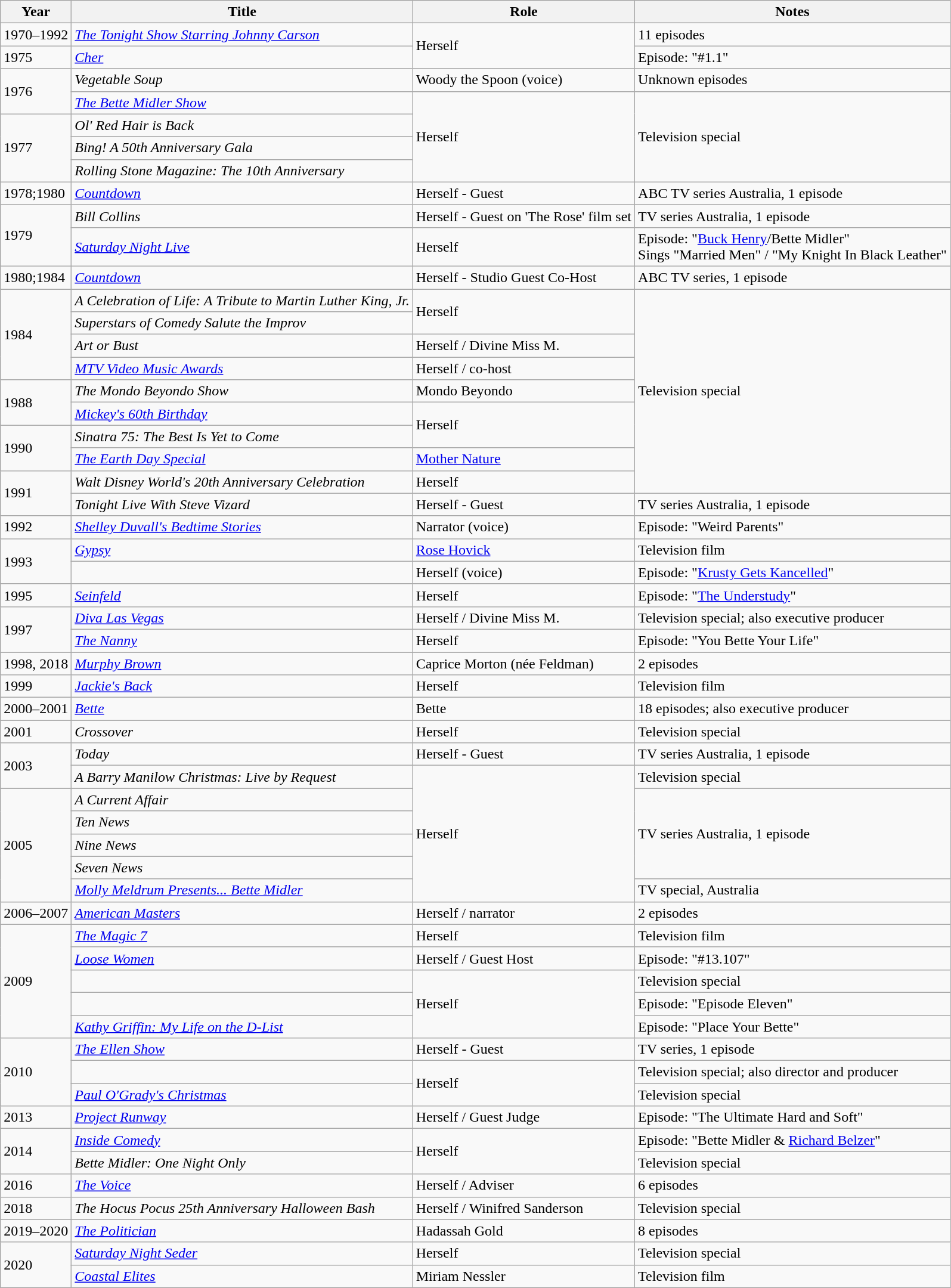<table class="wikitable sortable">
<tr>
<th>Year</th>
<th>Title</th>
<th>Role</th>
<th class="unsortable">Notes</th>
</tr>
<tr>
<td>1970–1992</td>
<td><em><a href='#'>The Tonight Show Starring Johnny Carson</a></em></td>
<td rowspan="2">Herself</td>
<td>11 episodes</td>
</tr>
<tr>
<td>1975</td>
<td><em><a href='#'>Cher</a></em></td>
<td>Episode: "#1.1"</td>
</tr>
<tr>
<td rowspan="2">1976</td>
<td><em>Vegetable Soup</em></td>
<td>Woody the Spoon (voice)</td>
<td>Unknown episodes</td>
</tr>
<tr>
<td><em><a href='#'>The Bette Midler Show</a></em></td>
<td rowspan="4">Herself</td>
<td rowspan="4">Television special</td>
</tr>
<tr>
<td rowspan="3">1977</td>
<td><em>Ol' Red Hair is Back</em></td>
</tr>
<tr>
<td><em>Bing! A 50th Anniversary Gala</em></td>
</tr>
<tr>
<td><em>Rolling Stone Magazine: The 10th Anniversary</em></td>
</tr>
<tr>
<td>1978;1980</td>
<td><em><a href='#'>Countdown</a></em></td>
<td>Herself - Guest</td>
<td>ABC TV series Australia, 1 episode</td>
</tr>
<tr>
<td rowspan="2">1979</td>
<td><em>Bill Collins</em></td>
<td>Herself - Guest on 'The Rose' film set</td>
<td>TV series Australia, 1 episode</td>
</tr>
<tr>
<td><em><a href='#'>Saturday Night Live</a></em></td>
<td>Herself</td>
<td>Episode: "<a href='#'>Buck Henry</a>/Bette Midler" <br> Sings "Married Men" / "My Knight In Black Leather"</td>
</tr>
<tr>
<td>1980;1984</td>
<td><em><a href='#'>Countdown</a></em></td>
<td>Herself - Studio Guest Co-Host</td>
<td>ABC TV series, 1 episode</td>
</tr>
<tr>
<td rowspan="4">1984</td>
<td><em>A Celebration of Life: A Tribute to Martin Luther King, Jr.</em></td>
<td rowspan="2">Herself</td>
<td rowspan="9">Television special</td>
</tr>
<tr>
<td><em>Superstars of Comedy Salute the Improv</em></td>
</tr>
<tr>
<td><em>Art or Bust</em></td>
<td>Herself / Divine Miss M.</td>
</tr>
<tr>
<td><em><a href='#'>MTV Video Music Awards</a></em></td>
<td>Herself / co-host</td>
</tr>
<tr>
<td rowspan="2">1988</td>
<td><em>The Mondo Beyondo Show</em></td>
<td>Mondo Beyondo</td>
</tr>
<tr>
<td><em><a href='#'>Mickey's 60th Birthday</a></em></td>
<td rowspan="2">Herself</td>
</tr>
<tr>
<td rowspan="2">1990</td>
<td><em>Sinatra 75: The Best Is Yet to Come</em></td>
</tr>
<tr>
<td><em><a href='#'>The Earth Day Special</a></em></td>
<td><a href='#'>Mother Nature</a></td>
</tr>
<tr>
<td rowspan="2">1991</td>
<td><em>Walt Disney World's 20th Anniversary Celebration</em></td>
<td>Herself</td>
</tr>
<tr>
<td><em>Tonight Live With Steve Vizard</em></td>
<td>Herself - Guest</td>
<td>TV series Australia, 1 episode</td>
</tr>
<tr>
<td>1992</td>
<td><em><a href='#'>Shelley Duvall's Bedtime Stories</a></em></td>
<td>Narrator (voice)</td>
<td>Episode: "Weird Parents"</td>
</tr>
<tr>
<td rowspan="2">1993</td>
<td><em><a href='#'>Gypsy</a></em></td>
<td><a href='#'>Rose Hovick</a></td>
<td>Television film</td>
</tr>
<tr>
<td><em></em></td>
<td>Herself (voice)</td>
<td>Episode: "<a href='#'>Krusty Gets Kancelled</a>"</td>
</tr>
<tr>
<td>1995</td>
<td><em><a href='#'>Seinfeld</a></em></td>
<td>Herself</td>
<td>Episode: "<a href='#'>The Understudy</a>"</td>
</tr>
<tr>
<td rowspan="2">1997</td>
<td><em><a href='#'>Diva Las Vegas</a></em></td>
<td>Herself / Divine Miss M.</td>
<td>Television special; also executive producer</td>
</tr>
<tr>
<td><em><a href='#'>The Nanny</a></em></td>
<td>Herself</td>
<td>Episode: "You Bette Your Life"</td>
</tr>
<tr>
<td>1998, 2018</td>
<td><em><a href='#'>Murphy Brown</a></em></td>
<td>Caprice Morton (née Feldman)</td>
<td>2 episodes</td>
</tr>
<tr>
<td>1999</td>
<td><em><a href='#'>Jackie's Back</a></em></td>
<td>Herself</td>
<td>Television film</td>
</tr>
<tr>
<td>2000–2001</td>
<td><em><a href='#'>Bette</a></em></td>
<td>Bette</td>
<td>18 episodes; also executive producer</td>
</tr>
<tr>
<td>2001</td>
<td><em>Crossover</em></td>
<td>Herself</td>
<td>Television special</td>
</tr>
<tr>
<td rowspan="2">2003</td>
<td><em>Today</em></td>
<td>Herself - Guest</td>
<td>TV series Australia, 1 episode</td>
</tr>
<tr>
<td><em>A Barry Manilow Christmas: Live by Request</em></td>
<td rowspan="6">Herself</td>
<td>Television special</td>
</tr>
<tr>
<td rowspan="5">2005</td>
<td><em>A Current Affair</em></td>
<td rowspan="4">TV series Australia, 1 episode</td>
</tr>
<tr>
<td><em>Ten News</em></td>
</tr>
<tr>
<td><em>Nine News</em></td>
</tr>
<tr>
<td><em>Seven News</em></td>
</tr>
<tr>
<td><em><a href='#'>Molly Meldrum Presents... Bette Midler</a></em></td>
<td>TV special, Australia</td>
</tr>
<tr>
<td>2006–2007</td>
<td><em><a href='#'>American Masters</a></em></td>
<td>Herself / narrator</td>
<td>2 episodes</td>
</tr>
<tr>
<td rowspan="5">2009</td>
<td><em><a href='#'>The Magic 7</a></em></td>
<td>Herself</td>
<td>Television film</td>
</tr>
<tr>
<td><em><a href='#'>Loose Women</a></em></td>
<td>Herself / Guest Host</td>
<td>Episode: "#13.107"</td>
</tr>
<tr>
<td><em></em></td>
<td rowspan="3">Herself</td>
<td>Television special</td>
</tr>
<tr>
<td><em></em></td>
<td>Episode: "Episode Eleven"</td>
</tr>
<tr>
<td><em><a href='#'>Kathy Griffin: My Life on the D-List</a></em></td>
<td>Episode: "Place Your Bette"</td>
</tr>
<tr>
<td rowspan="3">2010</td>
<td><em><a href='#'>The Ellen Show</a></em></td>
<td>Herself - Guest</td>
<td>TV series, 1 episode</td>
</tr>
<tr>
<td><em></em></td>
<td rowspan="2">Herself</td>
<td>Television special; also director and producer</td>
</tr>
<tr>
<td><em><a href='#'>Paul O'Grady's Christmas</a></em></td>
<td>Television special</td>
</tr>
<tr>
<td>2013</td>
<td><em><a href='#'>Project Runway</a></em></td>
<td>Herself / Guest Judge</td>
<td>Episode: "The Ultimate Hard and Soft"</td>
</tr>
<tr>
<td rowspan="2">2014</td>
<td><em><a href='#'>Inside Comedy</a></em></td>
<td rowspan="2">Herself</td>
<td>Episode: "Bette Midler & <a href='#'>Richard Belzer</a>"</td>
</tr>
<tr>
<td><em>Bette Midler: One Night Only</em></td>
<td>Television special</td>
</tr>
<tr>
<td>2016</td>
<td><em><a href='#'>The Voice</a></em></td>
<td>Herself / Adviser</td>
<td>6 episodes</td>
</tr>
<tr>
<td>2018</td>
<td><em>The Hocus Pocus 25th Anniversary Halloween Bash</em></td>
<td>Herself / Winifred Sanderson</td>
<td>Television special</td>
</tr>
<tr>
<td>2019–2020</td>
<td><em><a href='#'>The Politician</a></em></td>
<td>Hadassah Gold</td>
<td>8 episodes</td>
</tr>
<tr>
<td rowspan="2">2020</td>
<td><em><a href='#'>Saturday Night Seder</a></em></td>
<td>Herself</td>
<td>Television special</td>
</tr>
<tr>
<td><em><a href='#'>Coastal Elites</a></em></td>
<td>Miriam Nessler</td>
<td>Television film</td>
</tr>
</table>
